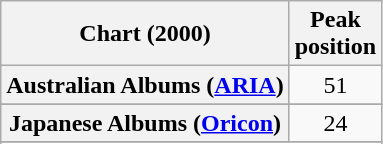<table class="wikitable sortable plainrowheaders">
<tr>
<th>Chart (2000)</th>
<th>Peak<br>position</th>
</tr>
<tr>
<th scope="row">Australian Albums (<a href='#'>ARIA</a>)</th>
<td style="text-align:center;">51</td>
</tr>
<tr>
</tr>
<tr>
</tr>
<tr>
</tr>
<tr>
</tr>
<tr>
</tr>
<tr>
</tr>
<tr>
<th scope="row">Japanese Albums (<a href='#'>Oricon</a>)</th>
<td style="text-align:center;">24</td>
</tr>
<tr>
</tr>
<tr>
</tr>
<tr>
</tr>
<tr>
</tr>
<tr>
</tr>
<tr>
</tr>
</table>
